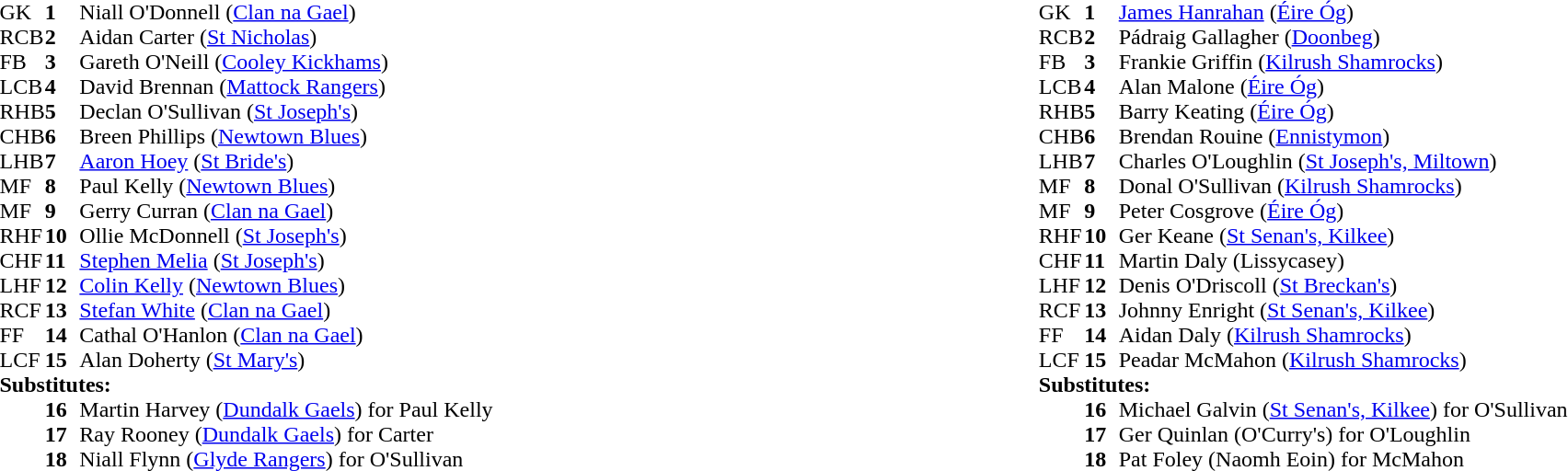<table style="width:100%;">
<tr>
<td style="vertical-align:top; width:50%"><br><table cellspacing="0" cellpadding="0">
<tr>
<th width="25"></th>
<th width="25"></th>
</tr>
<tr>
<td>GK</td>
<td><strong>1</strong></td>
<td>Niall O'Donnell (<a href='#'>Clan na Gael</a>)</td>
</tr>
<tr>
<td>RCB</td>
<td><strong>2</strong></td>
<td>Aidan Carter (<a href='#'>St Nicholas</a>)</td>
</tr>
<tr>
<td>FB</td>
<td><strong>3</strong></td>
<td>Gareth O'Neill (<a href='#'>Cooley Kickhams</a>)</td>
</tr>
<tr>
<td>LCB</td>
<td><strong>4</strong></td>
<td>David Brennan (<a href='#'>Mattock Rangers</a>)</td>
</tr>
<tr>
<td>RHB</td>
<td><strong>5</strong></td>
<td>Declan O'Sullivan (<a href='#'>St Joseph's</a>)</td>
</tr>
<tr>
<td>CHB</td>
<td><strong>6</strong></td>
<td>Breen Phillips (<a href='#'>Newtown Blues</a>)</td>
</tr>
<tr>
<td>LHB</td>
<td><strong>7</strong></td>
<td><a href='#'>Aaron Hoey</a> (<a href='#'>St Bride's</a>)</td>
</tr>
<tr>
<td>MF</td>
<td><strong>8</strong></td>
<td>Paul Kelly (<a href='#'>Newtown Blues</a>)</td>
</tr>
<tr>
<td>MF</td>
<td><strong>9</strong></td>
<td>Gerry Curran (<a href='#'>Clan na Gael</a>)</td>
</tr>
<tr>
<td>RHF</td>
<td><strong>10</strong></td>
<td>Ollie McDonnell (<a href='#'>St Joseph's</a>)</td>
</tr>
<tr>
<td>CHF</td>
<td><strong>11</strong></td>
<td><a href='#'>Stephen Melia</a> (<a href='#'>St Joseph's</a>)</td>
</tr>
<tr>
<td>LHF</td>
<td><strong>12</strong></td>
<td><a href='#'>Colin Kelly</a> (<a href='#'>Newtown Blues</a>)</td>
</tr>
<tr>
<td>RCF</td>
<td><strong>13</strong></td>
<td><a href='#'>Stefan White</a> (<a href='#'>Clan na Gael</a>)</td>
</tr>
<tr>
<td>FF</td>
<td><strong>14</strong></td>
<td>Cathal O'Hanlon (<a href='#'>Clan na Gael</a>)</td>
</tr>
<tr>
<td>LCF</td>
<td><strong>15</strong></td>
<td>Alan Doherty (<a href='#'>St Mary's</a>)</td>
</tr>
<tr>
<td colspan=3><strong>Substitutes:</strong></td>
</tr>
<tr>
<td></td>
<td><strong>16</strong></td>
<td>Martin Harvey (<a href='#'>Dundalk Gaels</a>) for Paul Kelly</td>
</tr>
<tr>
<td></td>
<td><strong>17</strong></td>
<td>Ray Rooney (<a href='#'>Dundalk Gaels</a>) for Carter</td>
</tr>
<tr>
<td></td>
<td><strong>18</strong></td>
<td>Niall Flynn (<a href='#'>Glyde Rangers</a>) for O'Sullivan</td>
</tr>
</table>
</td>
<td style="vertical-align:top; width:50%"><br><table cellspacing="0" cellpadding="0" style="margin:auto">
<tr>
<th width="25"></th>
<th width="25"></th>
</tr>
<tr>
<td>GK</td>
<td><strong>1</strong></td>
<td><a href='#'>James Hanrahan</a> (<a href='#'>Éire Óg</a>)</td>
</tr>
<tr>
<td>RCB</td>
<td><strong>2</strong></td>
<td>Pádraig Gallagher (<a href='#'>Doonbeg</a>)</td>
</tr>
<tr>
<td>FB</td>
<td><strong>3</strong></td>
<td>Frankie Griffin (<a href='#'>Kilrush Shamrocks</a>)</td>
</tr>
<tr>
<td>LCB</td>
<td><strong>4</strong></td>
<td>Alan Malone (<a href='#'>Éire Óg</a>)</td>
</tr>
<tr>
<td>RHB</td>
<td><strong>5</strong></td>
<td>Barry Keating (<a href='#'>Éire Óg</a>)</td>
</tr>
<tr>
<td>CHB</td>
<td><strong>6</strong></td>
<td>Brendan Rouine (<a href='#'>Ennistymon</a>)</td>
</tr>
<tr>
<td>LHB</td>
<td><strong>7</strong></td>
<td>Charles O'Loughlin (<a href='#'>St Joseph's, Miltown</a>)</td>
</tr>
<tr>
<td>MF</td>
<td><strong>8</strong></td>
<td>Donal O'Sullivan (<a href='#'>Kilrush Shamrocks</a>)</td>
</tr>
<tr>
<td>MF</td>
<td><strong>9</strong></td>
<td>Peter Cosgrove (<a href='#'>Éire Óg</a>)</td>
</tr>
<tr>
<td>RHF</td>
<td><strong>10</strong></td>
<td>Ger Keane (<a href='#'>St Senan's, Kilkee</a>)</td>
</tr>
<tr>
<td>CHF</td>
<td><strong>11</strong></td>
<td>Martin Daly (Lissycasey)</td>
</tr>
<tr>
<td>LHF</td>
<td><strong>12</strong></td>
<td>Denis O'Driscoll (<a href='#'>St Breckan's</a>)</td>
</tr>
<tr>
<td>RCF</td>
<td><strong>13</strong></td>
<td>Johnny Enright (<a href='#'>St Senan's, Kilkee</a>)</td>
</tr>
<tr>
<td>FF</td>
<td><strong>14</strong></td>
<td>Aidan Daly (<a href='#'>Kilrush Shamrocks</a>)</td>
</tr>
<tr>
<td>LCF</td>
<td><strong>15</strong></td>
<td>Peadar McMahon (<a href='#'>Kilrush Shamrocks</a>)</td>
</tr>
<tr>
<td colspan=3><strong>Substitutes:</strong></td>
</tr>
<tr>
<td></td>
<td><strong>16</strong></td>
<td>Michael Galvin (<a href='#'>St Senan's, Kilkee</a>) for O'Sullivan</td>
</tr>
<tr>
<td></td>
<td><strong>17</strong></td>
<td>Ger Quinlan (O'Curry's) for O'Loughlin</td>
</tr>
<tr>
<td></td>
<td><strong>18</strong></td>
<td>Pat Foley (Naomh Eoin) for McMahon</td>
</tr>
</table>
</td>
</tr>
<tr>
</tr>
</table>
